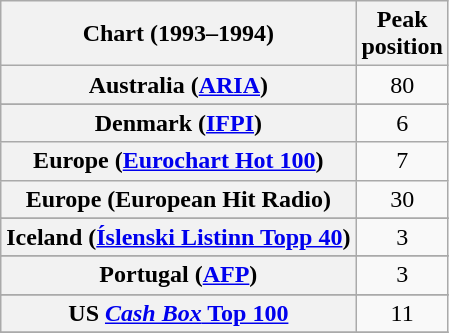<table class="wikitable sortable plainrowheaders" style="text-align:center">
<tr>
<th scope="col">Chart (1993–1994)</th>
<th scope="col">Peak<br>position</th>
</tr>
<tr>
<th scope="row">Australia (<a href='#'>ARIA</a>)</th>
<td>80</td>
</tr>
<tr>
</tr>
<tr>
</tr>
<tr>
</tr>
<tr>
<th scope="row">Denmark (<a href='#'>IFPI</a>)</th>
<td>6</td>
</tr>
<tr>
<th scope="row">Europe (<a href='#'>Eurochart Hot 100</a>)</th>
<td>7</td>
</tr>
<tr>
<th scope="row">Europe (European Hit Radio)</th>
<td>30</td>
</tr>
<tr>
</tr>
<tr>
</tr>
<tr>
<th scope="row">Iceland (<a href='#'>Íslenski Listinn Topp 40</a>)</th>
<td>3</td>
</tr>
<tr>
</tr>
<tr>
</tr>
<tr>
</tr>
<tr>
</tr>
<tr>
<th scope="row">Portugal (<a href='#'>AFP</a>)</th>
<td>3</td>
</tr>
<tr>
</tr>
<tr>
</tr>
<tr>
</tr>
<tr>
</tr>
<tr>
</tr>
<tr>
</tr>
<tr>
<th scope="row">US <a href='#'><em>Cash Box</em> Top 100</a></th>
<td>11</td>
</tr>
<tr>
</tr>
</table>
